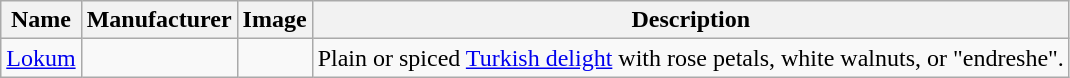<table class="wikitable sortable">
<tr>
<th>Name</th>
<th>Manufacturer</th>
<th class="unsortable">Image</th>
<th>Description</th>
</tr>
<tr>
<td><a href='#'>Lokum</a></td>
<td></td>
<td></td>
<td>Plain or spiced <a href='#'>Turkish delight</a> with rose petals, white walnuts, or "endreshe".</td>
</tr>
</table>
